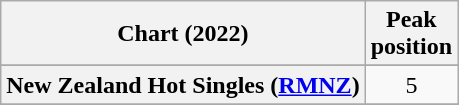<table class="wikitable sortable plainrowheaders" style="text-align:center">
<tr>
<th scope="col">Chart (2022)</th>
<th scope="col">Peak<br>position</th>
</tr>
<tr>
</tr>
<tr>
</tr>
<tr>
<th scope="row">New Zealand Hot Singles (<a href='#'>RMNZ</a>)</th>
<td>5</td>
</tr>
<tr>
</tr>
<tr>
</tr>
<tr>
</tr>
<tr>
</tr>
</table>
